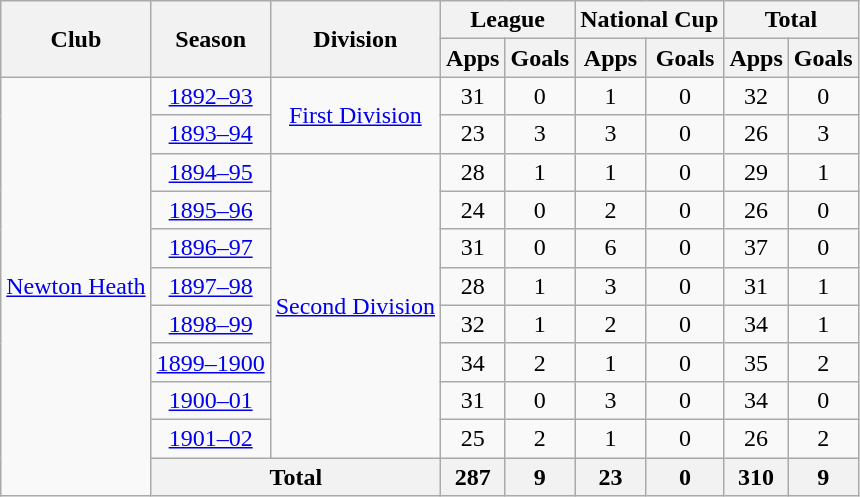<table class="wikitable" style="text-align:center">
<tr>
<th rowspan="2">Club</th>
<th rowspan="2">Season</th>
<th rowspan="2">Division</th>
<th colspan="2">League</th>
<th colspan="2">National Cup</th>
<th colspan="2">Total</th>
</tr>
<tr>
<th>Apps</th>
<th>Goals</th>
<th>Apps</th>
<th>Goals</th>
<th>Apps</th>
<th>Goals</th>
</tr>
<tr>
<td rowspan="11"><a href='#'>Newton Heath</a></td>
<td><a href='#'>1892–93</a></td>
<td rowspan="2"><a href='#'>First Division</a></td>
<td>31</td>
<td>0</td>
<td>1</td>
<td>0</td>
<td>32</td>
<td>0</td>
</tr>
<tr>
<td><a href='#'>1893–94</a></td>
<td>23</td>
<td>3</td>
<td>3</td>
<td>0</td>
<td>26</td>
<td>3</td>
</tr>
<tr>
<td><a href='#'>1894–95</a></td>
<td rowspan="8"><a href='#'>Second Division</a></td>
<td>28</td>
<td>1</td>
<td>1</td>
<td>0</td>
<td>29</td>
<td>1</td>
</tr>
<tr>
<td><a href='#'>1895–96</a></td>
<td>24</td>
<td>0</td>
<td>2</td>
<td>0</td>
<td>26</td>
<td>0</td>
</tr>
<tr>
<td><a href='#'>1896–97</a></td>
<td>31</td>
<td>0</td>
<td>6</td>
<td>0</td>
<td>37</td>
<td>0</td>
</tr>
<tr>
<td><a href='#'>1897–98</a></td>
<td>28</td>
<td>1</td>
<td>3</td>
<td>0</td>
<td>31</td>
<td>1</td>
</tr>
<tr>
<td><a href='#'>1898–99</a></td>
<td>32</td>
<td>1</td>
<td>2</td>
<td>0</td>
<td>34</td>
<td>1</td>
</tr>
<tr>
<td><a href='#'>1899–1900</a></td>
<td>34</td>
<td>2</td>
<td>1</td>
<td>0</td>
<td>35</td>
<td>2</td>
</tr>
<tr>
<td><a href='#'>1900–01</a></td>
<td>31</td>
<td>0</td>
<td>3</td>
<td>0</td>
<td>34</td>
<td>0</td>
</tr>
<tr>
<td><a href='#'>1901–02</a></td>
<td>25</td>
<td>2</td>
<td>1</td>
<td>0</td>
<td>26</td>
<td>2</td>
</tr>
<tr>
<th colspan="2">Total</th>
<th>287</th>
<th>9</th>
<th>23</th>
<th>0</th>
<th>310</th>
<th>9</th>
</tr>
</table>
